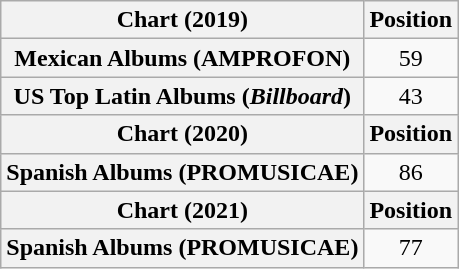<table class="wikitable plainrowheaders" style="text-align:center">
<tr>
<th scope="col">Chart (2019)</th>
<th scope="col">Position</th>
</tr>
<tr>
<th scope="row">Mexican Albums (AMPROFON)</th>
<td>59</td>
</tr>
<tr>
<th scope="row">US Top Latin Albums (<em>Billboard</em>)</th>
<td>43</td>
</tr>
<tr>
<th scope="col">Chart (2020)</th>
<th scope="col">Position</th>
</tr>
<tr>
<th scope="row">Spanish Albums (PROMUSICAE)</th>
<td>86</td>
</tr>
<tr>
<th scope="col">Chart (2021)</th>
<th scope="col">Position</th>
</tr>
<tr>
<th scope="row">Spanish Albums (PROMUSICAE)</th>
<td>77</td>
</tr>
</table>
